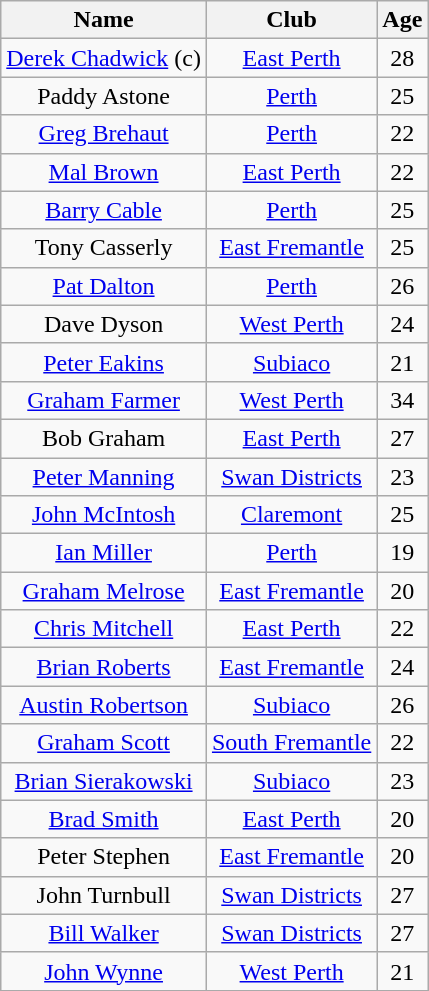<table class="wikitable sortable" style="text-align:center">
<tr>
<th>Name</th>
<th>Club</th>
<th>Age</th>
</tr>
<tr>
<td><a href='#'>Derek Chadwick</a> (c)</td>
<td><a href='#'>East Perth</a></td>
<td>28</td>
</tr>
<tr>
<td>Paddy Astone</td>
<td><a href='#'>Perth</a></td>
<td>25</td>
</tr>
<tr>
<td><a href='#'>Greg Brehaut</a></td>
<td><a href='#'>Perth</a></td>
<td>22</td>
</tr>
<tr>
<td><a href='#'>Mal Brown</a></td>
<td><a href='#'>East Perth</a></td>
<td>22</td>
</tr>
<tr>
<td><a href='#'>Barry Cable</a></td>
<td><a href='#'>Perth</a></td>
<td>25</td>
</tr>
<tr>
<td>Tony Casserly</td>
<td><a href='#'>East Fremantle</a></td>
<td>25</td>
</tr>
<tr>
<td><a href='#'>Pat Dalton</a></td>
<td><a href='#'>Perth</a></td>
<td>26</td>
</tr>
<tr>
<td>Dave Dyson</td>
<td><a href='#'>West Perth</a></td>
<td>24</td>
</tr>
<tr>
<td><a href='#'>Peter Eakins</a></td>
<td><a href='#'>Subiaco</a></td>
<td>21</td>
</tr>
<tr>
<td><a href='#'>Graham Farmer</a></td>
<td><a href='#'>West Perth</a></td>
<td>34</td>
</tr>
<tr>
<td>Bob Graham</td>
<td><a href='#'>East Perth</a></td>
<td>27</td>
</tr>
<tr>
<td><a href='#'>Peter Manning</a></td>
<td><a href='#'>Swan Districts</a></td>
<td>23</td>
</tr>
<tr>
<td><a href='#'>John McIntosh</a></td>
<td><a href='#'>Claremont</a></td>
<td>25</td>
</tr>
<tr>
<td><a href='#'>Ian Miller</a></td>
<td><a href='#'>Perth</a></td>
<td>19</td>
</tr>
<tr>
<td><a href='#'>Graham Melrose</a></td>
<td><a href='#'>East Fremantle</a></td>
<td>20</td>
</tr>
<tr>
<td><a href='#'>Chris Mitchell</a></td>
<td><a href='#'>East Perth</a></td>
<td>22</td>
</tr>
<tr>
<td><a href='#'>Brian Roberts</a></td>
<td><a href='#'>East Fremantle</a></td>
<td>24</td>
</tr>
<tr>
<td><a href='#'>Austin Robertson</a></td>
<td><a href='#'>Subiaco</a></td>
<td>26</td>
</tr>
<tr>
<td><a href='#'>Graham Scott</a></td>
<td><a href='#'>South Fremantle</a></td>
<td>22</td>
</tr>
<tr>
<td><a href='#'>Brian Sierakowski</a></td>
<td><a href='#'>Subiaco</a></td>
<td>23</td>
</tr>
<tr>
<td><a href='#'>Brad Smith</a></td>
<td><a href='#'>East Perth</a></td>
<td>20</td>
</tr>
<tr>
<td>Peter Stephen</td>
<td><a href='#'>East Fremantle</a></td>
<td>20</td>
</tr>
<tr>
<td>John Turnbull</td>
<td><a href='#'>Swan Districts</a></td>
<td>27</td>
</tr>
<tr>
<td><a href='#'>Bill Walker</a></td>
<td><a href='#'>Swan Districts</a></td>
<td>27</td>
</tr>
<tr>
<td><a href='#'>John Wynne</a></td>
<td><a href='#'>West Perth</a></td>
<td>21</td>
</tr>
<tr>
</tr>
</table>
